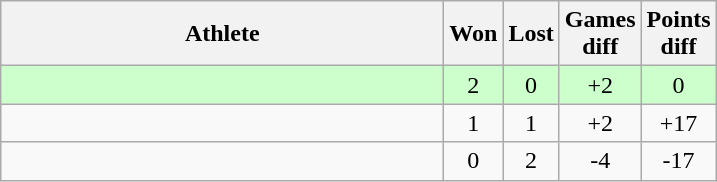<table class="wikitable">
<tr>
<th style="width:18em">Athlete</th>
<th>Won</th>
<th>Lost</th>
<th>Games<br>diff</th>
<th>Points<br>diff</th>
</tr>
<tr bgcolor="#ccffcc">
<td></td>
<td align="center">2</td>
<td align="center">0</td>
<td align="center">+2</td>
<td align="center">0</td>
</tr>
<tr>
<td></td>
<td align="center">1</td>
<td align="center">1</td>
<td align="center">+2</td>
<td align="center">+17</td>
</tr>
<tr>
<td></td>
<td align="center">0</td>
<td align="center">2</td>
<td align="center">-4</td>
<td align="center">-17</td>
</tr>
</table>
